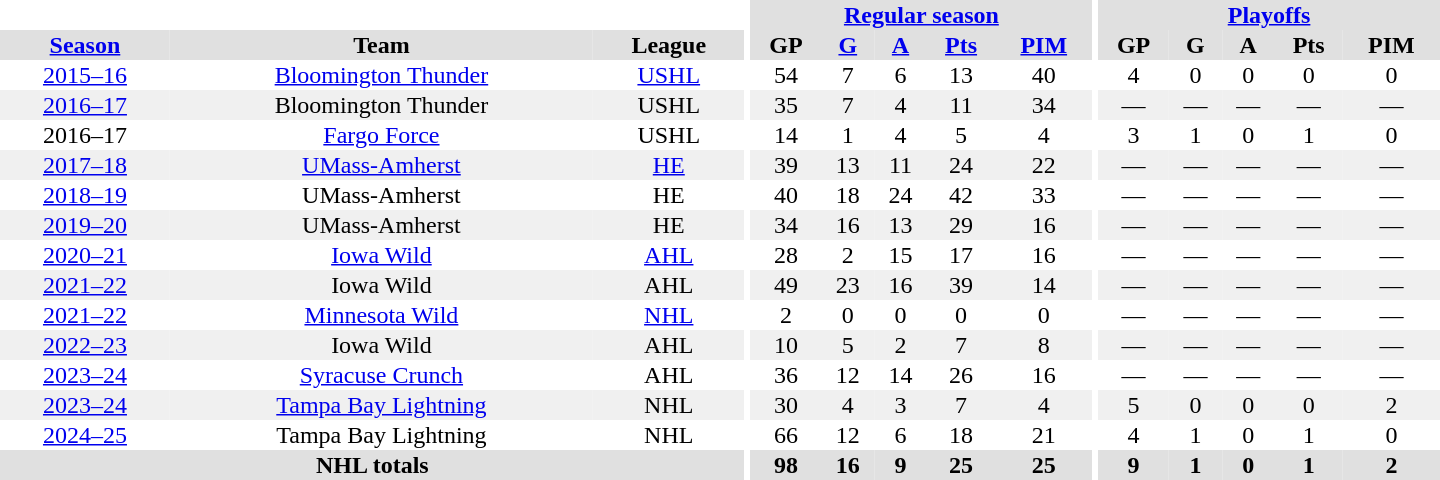<table border="0" cellpadding="1" cellspacing="0" style="text-align:center; width:60em">
<tr style="background:#e0e0e0;">
<th colspan="3" style="background:#fff;"></th>
<th rowspan="99" style="background:#fff;"></th>
<th colspan="5"><a href='#'>Regular season</a></th>
<th rowspan="99" style="background:#fff;"></th>
<th colspan="5"><a href='#'>Playoffs</a></th>
</tr>
<tr style="background:#e0e0e0;">
<th><a href='#'>Season</a></th>
<th>Team</th>
<th>League</th>
<th>GP</th>
<th><a href='#'>G</a></th>
<th><a href='#'>A</a></th>
<th><a href='#'>Pts</a></th>
<th><a href='#'>PIM</a></th>
<th>GP</th>
<th>G</th>
<th>A</th>
<th>Pts</th>
<th>PIM</th>
</tr>
<tr>
<td><a href='#'>2015–16</a></td>
<td><a href='#'>Bloomington Thunder</a></td>
<td><a href='#'>USHL</a></td>
<td>54</td>
<td>7</td>
<td>6</td>
<td>13</td>
<td>40</td>
<td>4</td>
<td>0</td>
<td>0</td>
<td>0</td>
<td>0</td>
</tr>
<tr style="background:#f0f0f0;">
<td><a href='#'>2016–17</a></td>
<td>Bloomington Thunder</td>
<td>USHL</td>
<td>35</td>
<td>7</td>
<td>4</td>
<td>11</td>
<td>34</td>
<td>—</td>
<td>—</td>
<td>—</td>
<td>—</td>
<td>—</td>
</tr>
<tr>
<td>2016–17</td>
<td><a href='#'>Fargo Force</a></td>
<td>USHL</td>
<td>14</td>
<td>1</td>
<td>4</td>
<td>5</td>
<td>4</td>
<td>3</td>
<td>1</td>
<td>0</td>
<td>1</td>
<td>0</td>
</tr>
<tr style="background:#f0f0f0;">
<td><a href='#'>2017–18</a></td>
<td><a href='#'>UMass-Amherst</a></td>
<td><a href='#'>HE</a></td>
<td>39</td>
<td>13</td>
<td>11</td>
<td>24</td>
<td>22</td>
<td>—</td>
<td>—</td>
<td>—</td>
<td>—</td>
<td>—</td>
</tr>
<tr>
<td><a href='#'>2018–19</a></td>
<td>UMass-Amherst</td>
<td>HE</td>
<td>40</td>
<td>18</td>
<td>24</td>
<td>42</td>
<td>33</td>
<td>—</td>
<td>—</td>
<td>—</td>
<td>—</td>
<td>—</td>
</tr>
<tr style="background:#f0f0f0;">
<td><a href='#'>2019–20</a></td>
<td>UMass-Amherst</td>
<td>HE</td>
<td>34</td>
<td>16</td>
<td>13</td>
<td>29</td>
<td>16</td>
<td>—</td>
<td>—</td>
<td>—</td>
<td>—</td>
<td>—</td>
</tr>
<tr>
<td><a href='#'>2020–21</a></td>
<td><a href='#'>Iowa Wild</a></td>
<td><a href='#'>AHL</a></td>
<td>28</td>
<td>2</td>
<td>15</td>
<td>17</td>
<td>16</td>
<td>—</td>
<td>—</td>
<td>—</td>
<td>—</td>
<td>—</td>
</tr>
<tr style="background:#f0f0f0;">
<td><a href='#'>2021–22</a></td>
<td>Iowa Wild</td>
<td>AHL</td>
<td>49</td>
<td>23</td>
<td>16</td>
<td>39</td>
<td>14</td>
<td>—</td>
<td>—</td>
<td>—</td>
<td>—</td>
<td>—</td>
</tr>
<tr>
<td><a href='#'>2021–22</a></td>
<td><a href='#'>Minnesota Wild</a></td>
<td><a href='#'>NHL</a></td>
<td>2</td>
<td>0</td>
<td>0</td>
<td>0</td>
<td>0</td>
<td>—</td>
<td>—</td>
<td>—</td>
<td>—</td>
<td>—</td>
</tr>
<tr style="background:#f0f0f0;">
<td><a href='#'>2022–23</a></td>
<td>Iowa Wild</td>
<td>AHL</td>
<td>10</td>
<td>5</td>
<td>2</td>
<td>7</td>
<td>8</td>
<td>—</td>
<td>—</td>
<td>—</td>
<td>—</td>
<td>—</td>
</tr>
<tr>
<td><a href='#'>2023–24</a></td>
<td><a href='#'>Syracuse Crunch</a></td>
<td>AHL</td>
<td>36</td>
<td>12</td>
<td>14</td>
<td>26</td>
<td>16</td>
<td>—</td>
<td>—</td>
<td>—</td>
<td>—</td>
<td>—</td>
</tr>
<tr style="background:#f0f0f0;">
<td><a href='#'>2023–24</a></td>
<td><a href='#'>Tampa Bay Lightning</a></td>
<td>NHL</td>
<td>30</td>
<td>4</td>
<td>3</td>
<td>7</td>
<td>4</td>
<td>5</td>
<td>0</td>
<td>0</td>
<td>0</td>
<td>2</td>
</tr>
<tr>
<td><a href='#'>2024–25</a></td>
<td>Tampa Bay Lightning</td>
<td>NHL</td>
<td>66</td>
<td>12</td>
<td>6</td>
<td>18</td>
<td>21</td>
<td>4</td>
<td>1</td>
<td>0</td>
<td>1</td>
<td>0</td>
</tr>
<tr style="background:#e0e0e0;">
<th colspan="3">NHL totals</th>
<th>98</th>
<th>16</th>
<th>9</th>
<th>25</th>
<th>25</th>
<th>9</th>
<th>1</th>
<th>0</th>
<th>1</th>
<th>2</th>
</tr>
</table>
